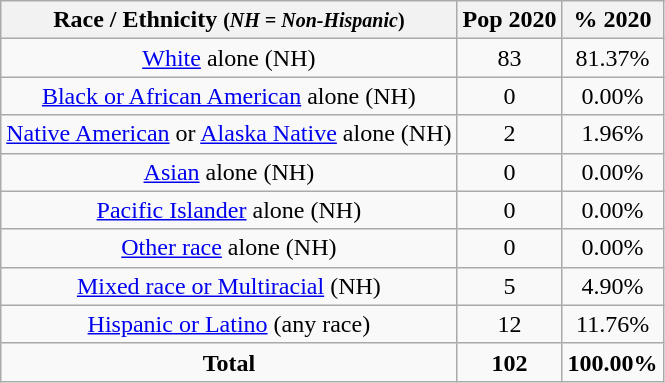<table class="wikitable" style="text-align:center;">
<tr>
<th>Race / Ethnicity <small>(<em>NH = Non-Hispanic</em>)</small></th>
<th>Pop 2020</th>
<th>% 2020</th>
</tr>
<tr>
<td><a href='#'>White</a> alone (NH)</td>
<td>83</td>
<td>81.37%</td>
</tr>
<tr>
<td><a href='#'>Black or African American</a> alone (NH)</td>
<td>0</td>
<td>0.00%</td>
</tr>
<tr>
<td><a href='#'>Native American</a> or <a href='#'>Alaska Native</a> alone (NH)</td>
<td>2</td>
<td>1.96%</td>
</tr>
<tr>
<td><a href='#'>Asian</a> alone (NH)</td>
<td>0</td>
<td>0.00%</td>
</tr>
<tr>
<td><a href='#'>Pacific Islander</a> alone (NH)</td>
<td>0</td>
<td>0.00%</td>
</tr>
<tr>
<td><a href='#'>Other race</a> alone (NH)</td>
<td>0</td>
<td>0.00%</td>
</tr>
<tr>
<td><a href='#'>Mixed race or Multiracial</a> (NH)</td>
<td>5</td>
<td>4.90%</td>
</tr>
<tr>
<td><a href='#'>Hispanic or Latino</a> (any race)</td>
<td>12</td>
<td>11.76%</td>
</tr>
<tr>
<td><strong>Total</strong></td>
<td><strong>102</strong></td>
<td><strong>100.00%</strong></td>
</tr>
</table>
